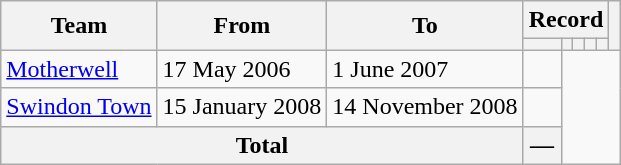<table class=wikitable style="text-align: center">
<tr>
<th rowspan=2>Team</th>
<th rowspan=2>From</th>
<th rowspan=2>To</th>
<th colspan=5>Record</th>
<th rowspan=2></th>
</tr>
<tr>
<th></th>
<th></th>
<th></th>
<th></th>
<th></th>
</tr>
<tr>
<td align=left><a href='#'>Motherwell</a></td>
<td align=left>17 May 2006</td>
<td align=left>1 June 2007<br></td>
<td></td>
</tr>
<tr>
<td align=left><a href='#'>Swindon Town</a></td>
<td align=left>15 January 2008</td>
<td align=left>14 November 2008<br></td>
<td></td>
</tr>
<tr>
<th colspan=3>Total<br></th>
<th>—</th>
</tr>
</table>
